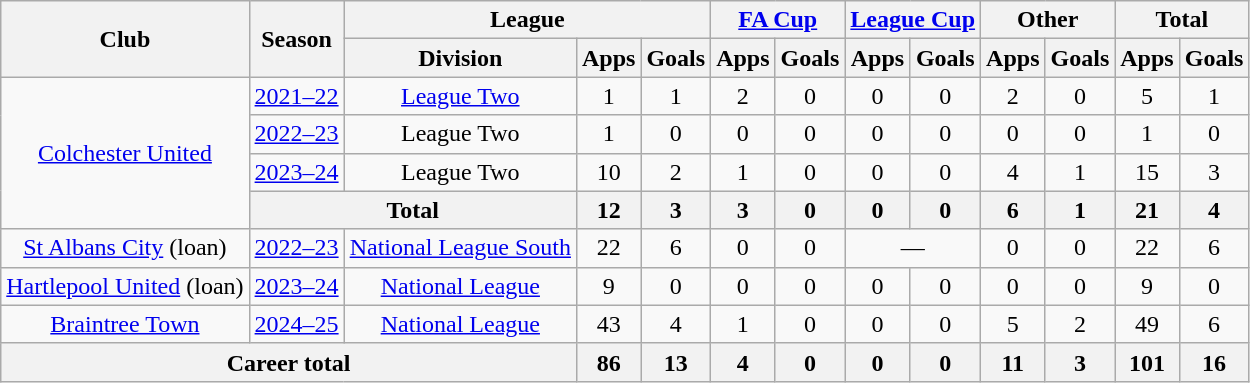<table class=wikitable style=text-align:center>
<tr>
<th rowspan=2>Club</th>
<th rowspan=2>Season</th>
<th colspan=3>League</th>
<th colspan=2><a href='#'>FA Cup</a></th>
<th colspan=2><a href='#'>League Cup</a></th>
<th colspan=2>Other</th>
<th colspan=2>Total</th>
</tr>
<tr>
<th>Division</th>
<th>Apps</th>
<th>Goals</th>
<th>Apps</th>
<th>Goals</th>
<th>Apps</th>
<th>Goals</th>
<th>Apps</th>
<th>Goals</th>
<th>Apps</th>
<th>Goals</th>
</tr>
<tr>
<td rowspan="4"><a href='#'>Colchester United</a></td>
<td><a href='#'>2021–22</a></td>
<td><a href='#'>League Two</a></td>
<td>1</td>
<td>1</td>
<td>2</td>
<td>0</td>
<td>0</td>
<td>0</td>
<td>2</td>
<td>0</td>
<td>5</td>
<td>1</td>
</tr>
<tr>
<td><a href='#'>2022–23</a></td>
<td>League Two</td>
<td>1</td>
<td>0</td>
<td>0</td>
<td>0</td>
<td>0</td>
<td>0</td>
<td>0</td>
<td>0</td>
<td>1</td>
<td>0</td>
</tr>
<tr>
<td><a href='#'>2023–24</a></td>
<td>League Two</td>
<td>10</td>
<td>2</td>
<td>1</td>
<td>0</td>
<td>0</td>
<td>0</td>
<td>4</td>
<td>1</td>
<td>15</td>
<td>3</td>
</tr>
<tr>
<th colspan="2">Total</th>
<th>12</th>
<th>3</th>
<th>3</th>
<th>0</th>
<th>0</th>
<th>0</th>
<th>6</th>
<th>1</th>
<th>21</th>
<th>4</th>
</tr>
<tr>
<td><a href='#'>St Albans City</a> (loan)</td>
<td><a href='#'>2022–23</a></td>
<td><a href='#'>National League South</a></td>
<td>22</td>
<td>6</td>
<td>0</td>
<td>0</td>
<td colspan="2">—</td>
<td>0</td>
<td>0</td>
<td>22</td>
<td>6</td>
</tr>
<tr>
<td><a href='#'>Hartlepool United</a> (loan)</td>
<td><a href='#'>2023–24</a></td>
<td><a href='#'>National League</a></td>
<td>9</td>
<td>0</td>
<td>0</td>
<td>0</td>
<td>0</td>
<td>0</td>
<td>0</td>
<td>0</td>
<td>9</td>
<td>0</td>
</tr>
<tr>
<td><a href='#'>Braintree Town</a></td>
<td><a href='#'>2024–25</a></td>
<td><a href='#'>National League</a></td>
<td>43</td>
<td>4</td>
<td>1</td>
<td>0</td>
<td>0</td>
<td>0</td>
<td>5</td>
<td>2</td>
<td>49</td>
<td>6</td>
</tr>
<tr>
<th colspan=3>Career total</th>
<th>86</th>
<th>13</th>
<th>4</th>
<th>0</th>
<th>0</th>
<th>0</th>
<th>11</th>
<th>3</th>
<th>101</th>
<th>16</th>
</tr>
</table>
